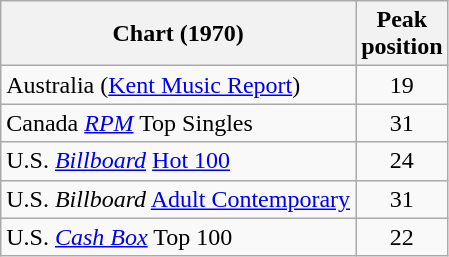<table class="wikitable sortable">
<tr>
<th>Chart (1970)</th>
<th>Peak<br>position</th>
</tr>
<tr>
<td>Australia (<a href='#'>Kent Music Report</a>)</td>
<td style="text-align:center;">19</td>
</tr>
<tr>
<td>Canada <em><a href='#'>RPM</a></em> Top Singles</td>
<td style="text-align:center;">31</td>
</tr>
<tr>
<td>U.S. <em><a href='#'>Billboard</a></em> <a href='#'>Hot 100</a></td>
<td style="text-align:center;">24</td>
</tr>
<tr>
<td>U.S. <em>Billboard</em> <a href='#'>Adult Contemporary</a></td>
<td style="text-align:center;">31</td>
</tr>
<tr>
<td>U.S. <a href='#'><em>Cash Box</em></a> Top 100</td>
<td align="center">22</td>
</tr>
</table>
